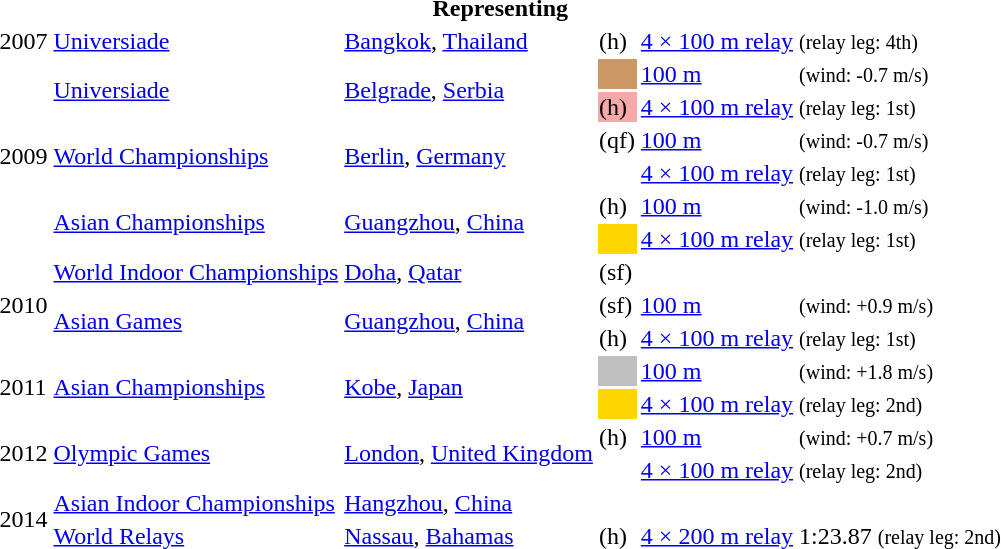<table>
<tr>
<th colspan="6">Representing </th>
</tr>
<tr>
<td>2007</td>
<td><a href='#'>Universiade</a></td>
<td><a href='#'>Bangkok</a>, <a href='#'>Thailand</a></td>
<td> (h)</td>
<td><a href='#'>4 × 100 m relay</a></td>
<td> <small>(relay leg: 4th)</small></td>
</tr>
<tr>
<td rowspan=6>2009</td>
<td rowspan=2><a href='#'>Universiade</a></td>
<td rowspan=2><a href='#'>Belgrade</a>, <a href='#'>Serbia</a></td>
<td bgcolor=cc9966></td>
<td><a href='#'>100 m</a></td>
<td> <small>(wind: -0.7 m/s)</small></td>
</tr>
<tr>
<td style="background:#F5A9A9;"> (h)</td>
<td><a href='#'>4 × 100 m relay</a></td>
<td> <small>(relay leg: 1st)</small></td>
</tr>
<tr>
<td rowspan=2><a href='#'>World Championships</a></td>
<td rowspan=2><a href='#'>Berlin</a>, <a href='#'>Germany</a></td>
<td> (qf)</td>
<td><a href='#'>100 m</a></td>
<td> <small>(wind: -0.7 m/s)</small></td>
</tr>
<tr>
<td></td>
<td><a href='#'>4 × 100 m relay</a></td>
<td> <small>(relay leg: 1st)</small></td>
</tr>
<tr>
<td rowspan=2><a href='#'>Asian Championships</a></td>
<td rowspan=2><a href='#'>Guangzhou</a>, <a href='#'>China</a></td>
<td> (h)</td>
<td><a href='#'>100 m</a></td>
<td> <small>(wind: -1.0 m/s)</small></td>
</tr>
<tr>
<td bgcolor="gold"></td>
<td><a href='#'>4 × 100 m relay</a></td>
<td> <small>(relay leg: 1st)</small></td>
</tr>
<tr>
<td rowspan=3>2010</td>
<td><a href='#'>World Indoor Championships</a></td>
<td><a href='#'>Doha</a>, <a href='#'>Qatar</a></td>
<td> (sf)</td>
<td><a href='#'></a></td>
<td></td>
</tr>
<tr>
<td rowspan=2><a href='#'>Asian Games</a></td>
<td rowspan=2><a href='#'>Guangzhou</a>, <a href='#'>China</a></td>
<td> (sf)</td>
<td><a href='#'>100 m</a></td>
<td> <small>(wind: +0.9 m/s)</small></td>
</tr>
<tr>
<td> (h)</td>
<td><a href='#'>4 × 100 m relay</a></td>
<td> <small>(relay leg: 1st)</small></td>
</tr>
<tr>
<td rowspan=2>2011</td>
<td rowspan=2><a href='#'>Asian Championships</a></td>
<td rowspan=2><a href='#'>Kobe</a>, <a href='#'>Japan</a></td>
<td bgcolor="silver"></td>
<td><a href='#'>100 m</a></td>
<td> <small>(wind: +1.8 m/s)</small></td>
</tr>
<tr>
<td bgcolor="gold"></td>
<td><a href='#'>4 × 100 m relay</a></td>
<td> <small>(relay leg: 2nd)</small></td>
</tr>
<tr>
<td rowspan=2>2012</td>
<td rowspan=2><a href='#'>Olympic Games</a></td>
<td rowspan=2><a href='#'>London</a>, <a href='#'>United Kingdom</a></td>
<td> (h)</td>
<td><a href='#'>100 m</a></td>
<td> <small>(wind: +0.7 m/s)</small></td>
</tr>
<tr>
<td></td>
<td><a href='#'>4 × 100 m relay</a></td>
<td> <small>(relay leg: 2nd)</small></td>
</tr>
<tr>
<td rowspan=2>2014</td>
<td><a href='#'>Asian Indoor Championships</a></td>
<td><a href='#'>Hangzhou</a>, <a href='#'>China</a></td>
<td></td>
<td><a href='#'></a></td>
<td></td>
</tr>
<tr>
<td><a href='#'>World Relays</a></td>
<td><a href='#'>Nassau</a>, <a href='#'>Bahamas</a></td>
<td> (h)</td>
<td><a href='#'>4 × 200 m relay</a></td>
<td>1:23.87 <small>(relay leg: 2nd)</small></td>
</tr>
<tr>
</tr>
</table>
